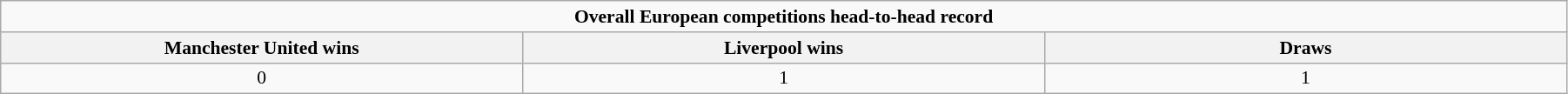<table class="wikitable" style="font-size:90%;width:95%;text-align:center">
<tr>
<td colspan="3"><strong>Overall European competitions head-to-head record</strong></td>
</tr>
<tr>
<th width="33%">Manchester United wins</th>
<th width="33%">Liverpool wins</th>
<th width="33%">Draws</th>
</tr>
<tr>
<td>0</td>
<td>1</td>
<td>1</td>
</tr>
</table>
